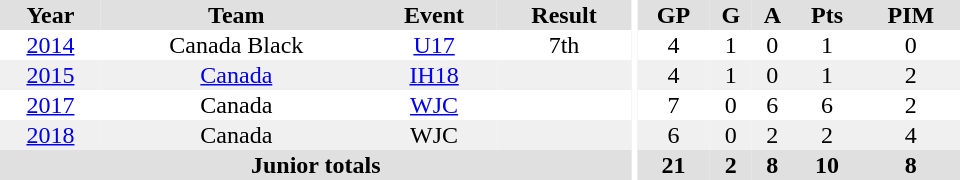<table border="0" cellpadding="1" cellspacing="0" ID="Table3" style="text-align:center; width:40em">
<tr bgcolor="#e0e0e0">
<th>Year</th>
<th>Team</th>
<th>Event</th>
<th>Result</th>
<th rowspan="100" bgcolor="#ffffff"></th>
<th>GP</th>
<th>G</th>
<th>A</th>
<th>Pts</th>
<th>PIM</th>
</tr>
<tr>
<td><a href='#'>2014</a></td>
<td>Canada Black</td>
<td><a href='#'>U17</a></td>
<td>7th</td>
<td>4</td>
<td>1</td>
<td>0</td>
<td>1</td>
<td>0</td>
</tr>
<tr bgcolor="#f0f0f0">
<td><a href='#'>2015</a></td>
<td><a href='#'>Canada</a></td>
<td><a href='#'>IH18</a></td>
<td></td>
<td>4</td>
<td>1</td>
<td>0</td>
<td>1</td>
<td>2</td>
</tr>
<tr>
<td><a href='#'>2017</a></td>
<td>Canada</td>
<td><a href='#'>WJC</a></td>
<td></td>
<td>7</td>
<td>0</td>
<td>6</td>
<td>6</td>
<td>2</td>
</tr>
<tr bgcolor="#f0f0f0">
<td><a href='#'>2018</a></td>
<td>Canada</td>
<td>WJC</td>
<td></td>
<td>6</td>
<td>0</td>
<td>2</td>
<td>2</td>
<td>4</td>
</tr>
<tr bgcolor="#e0e0e0">
<th colspan="4">Junior totals</th>
<th>21</th>
<th>2</th>
<th>8</th>
<th>10</th>
<th>8</th>
</tr>
</table>
